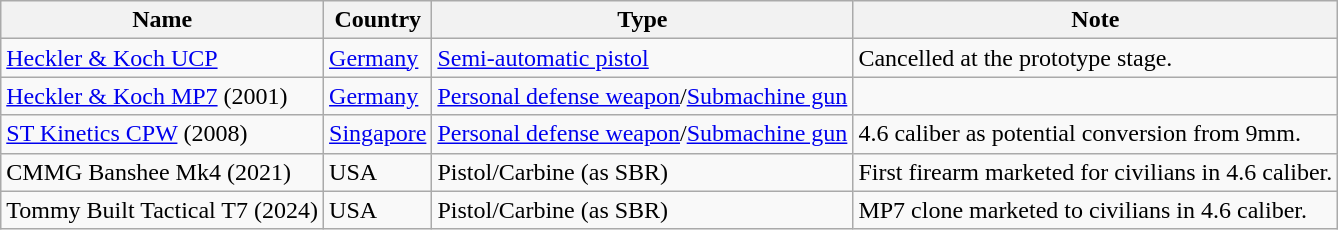<table class="wikitable sortable">
<tr>
<th>Name</th>
<th>Country</th>
<th>Type</th>
<th>Note</th>
</tr>
<tr>
<td><a href='#'>Heckler & Koch UCP</a></td>
<td><a href='#'>Germany</a></td>
<td><a href='#'>Semi-automatic pistol</a></td>
<td>Cancelled at the prototype stage.</td>
</tr>
<tr>
<td><a href='#'>Heckler & Koch MP7</a> (2001)</td>
<td><a href='#'>Germany</a></td>
<td><a href='#'>Personal defense weapon</a>/<a href='#'>Submachine gun</a></td>
<td></td>
</tr>
<tr>
<td><a href='#'>ST Kinetics CPW</a> (2008)</td>
<td><a href='#'>Singapore</a></td>
<td><a href='#'>Personal defense weapon</a>/<a href='#'>Submachine gun</a></td>
<td>4.6 caliber as potential conversion from 9mm.</td>
</tr>
<tr>
<td>CMMG Banshee Mk4 (2021)</td>
<td>USA</td>
<td>Pistol/Carbine (as SBR)</td>
<td>First firearm marketed for civilians in 4.6 caliber.</td>
</tr>
<tr>
<td>Tommy Built Tactical T7 (2024)</td>
<td>USA</td>
<td>Pistol/Carbine (as SBR)</td>
<td>MP7 clone marketed to civilians in 4.6 caliber.</td>
</tr>
</table>
